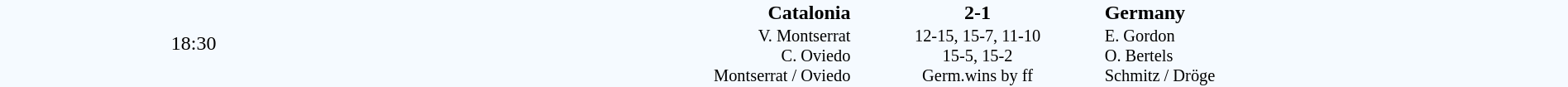<table style="width: 100%; background:#F5FAFF;" cellspacing="0">
<tr>
<td align=center rowspan=3 width=20%>18:30</td>
</tr>
<tr>
<td width=24% align=right><strong>Catalonia</strong></td>
<td align=center width=13%><strong>2-1</strong></td>
<td width=24%><strong>Germany</strong></td>
</tr>
<tr style=font-size:85%>
<td align=right valign=top>V. Montserrat<br>C. Oviedo<br>Montserrat / Oviedo</td>
<td align=center>12-15, 15-7, 11-10<br>15-5, 15-2<br>Germ.wins by ff</td>
<td valign=top>E. Gordon<br>O. Bertels<br>Schmitz / Dröge</td>
</tr>
</table>
